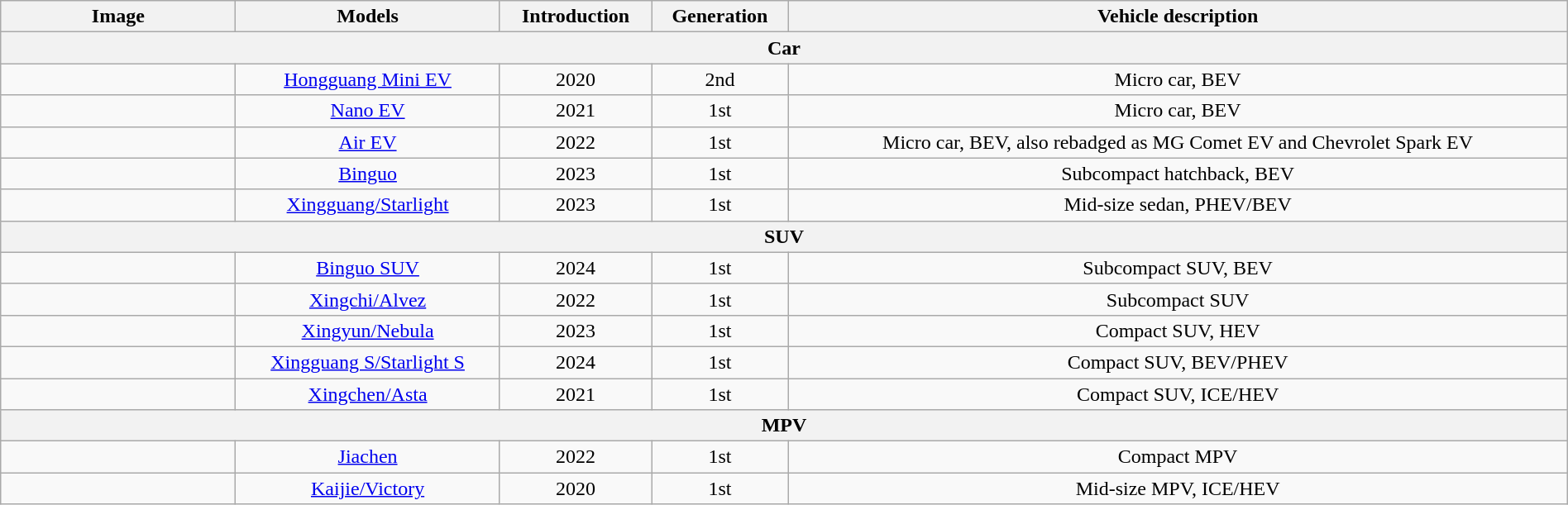<table class="wikitable sortable" style="text-align: center; width: 100%">
<tr>
<th class="unsortable" width="15%">Image</th>
<th>Models</th>
<th>Introduction</th>
<th class="unsortable">Generation</th>
<th>Vehicle description</th>
</tr>
<tr>
<th colspan="5">Car</th>
</tr>
<tr>
<td></td>
<td><a href='#'>Hongguang Mini EV</a></td>
<td>2020</td>
<td>2nd</td>
<td>Micro car, BEV</td>
</tr>
<tr>
<td></td>
<td><a href='#'>Nano EV</a></td>
<td>2021</td>
<td>1st</td>
<td>Micro car, BEV</td>
</tr>
<tr>
<td></td>
<td><a href='#'>Air EV</a></td>
<td>2022</td>
<td>1st</td>
<td>Micro car, BEV, also rebadged as MG Comet EV and Chevrolet Spark EV</td>
</tr>
<tr>
<td></td>
<td><a href='#'>Binguo</a></td>
<td>2023</td>
<td>1st</td>
<td>Subcompact hatchback, BEV</td>
</tr>
<tr>
<td></td>
<td><a href='#'>Xingguang/Starlight</a></td>
<td>2023</td>
<td>1st</td>
<td>Mid-size sedan, PHEV/BEV</td>
</tr>
<tr>
<th colspan="5">SUV</th>
</tr>
<tr>
<td></td>
<td><a href='#'>Binguo SUV</a></td>
<td>2024</td>
<td>1st</td>
<td>Subcompact SUV, BEV</td>
</tr>
<tr>
<td></td>
<td><a href='#'>Xingchi/Alvez</a></td>
<td>2022</td>
<td>1st</td>
<td>Subcompact SUV</td>
</tr>
<tr>
<td></td>
<td><a href='#'>Xingyun/Nebula</a></td>
<td>2023</td>
<td>1st</td>
<td>Compact SUV, HEV</td>
</tr>
<tr>
<td></td>
<td><a href='#'>Xingguang S/Starlight S</a></td>
<td>2024</td>
<td>1st</td>
<td>Compact SUV, BEV/PHEV</td>
</tr>
<tr>
<td></td>
<td><a href='#'>Xingchen/Asta</a></td>
<td>2021</td>
<td>1st</td>
<td>Compact SUV, ICE/HEV</td>
</tr>
<tr>
<th colspan="5">MPV</th>
</tr>
<tr>
<td></td>
<td><a href='#'>Jiachen</a></td>
<td>2022</td>
<td>1st</td>
<td>Compact MPV</td>
</tr>
<tr>
<td></td>
<td><a href='#'>Kaijie/Victory</a></td>
<td>2020</td>
<td>1st</td>
<td>Mid-size MPV, ICE/HEV</td>
</tr>
</table>
